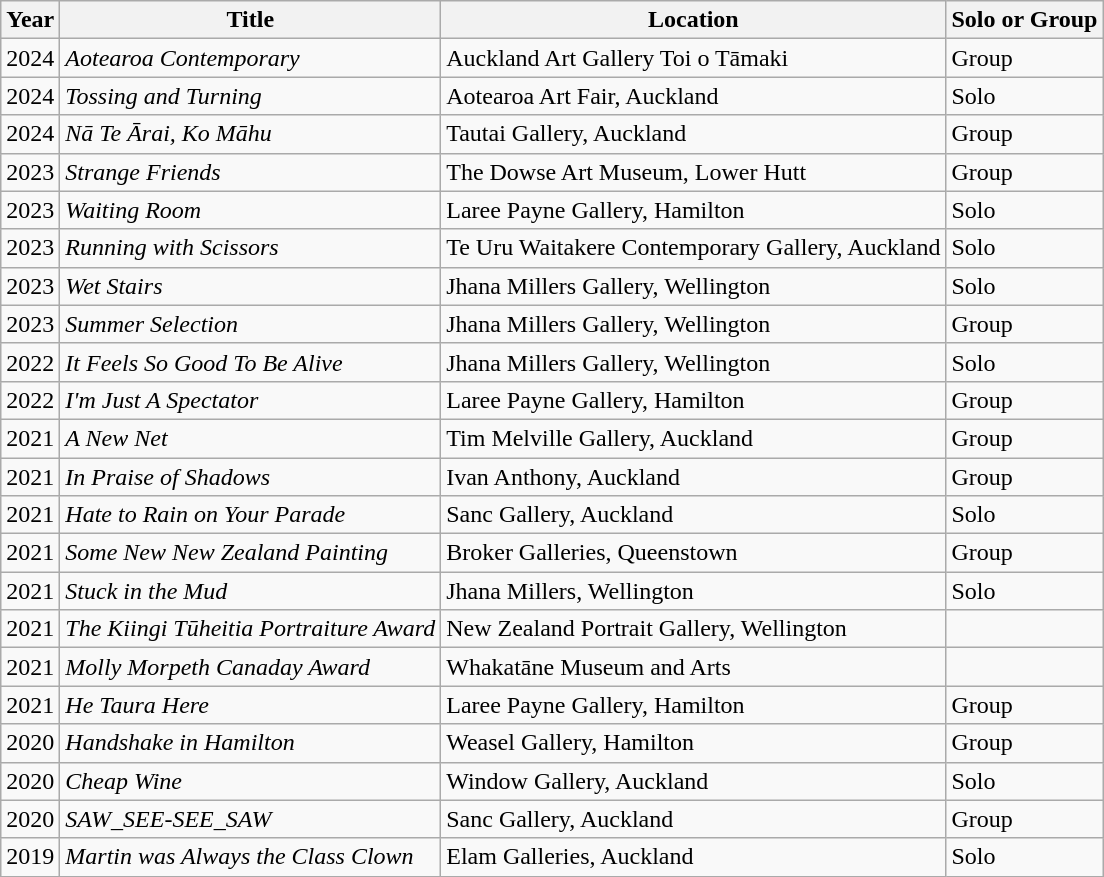<table class="wikitable">
<tr>
<th>Year</th>
<th>Title</th>
<th>Location</th>
<th>Solo or Group</th>
</tr>
<tr>
<td>2024</td>
<td><em>Aotearoa Contemporary</em></td>
<td>Auckland Art Gallery Toi o Tāmaki</td>
<td>Group</td>
</tr>
<tr>
<td>2024</td>
<td><em>Tossing and Turning</em></td>
<td>Aotearoa Art Fair, Auckland</td>
<td>Solo</td>
</tr>
<tr>
<td>2024</td>
<td><em>Nā Te Ārai, Ko Māhu</em></td>
<td>Tautai Gallery, Auckland</td>
<td>Group</td>
</tr>
<tr>
<td>2023</td>
<td><em>Strange Friends</em></td>
<td>The Dowse Art Museum, Lower Hutt</td>
<td>Group</td>
</tr>
<tr>
<td>2023</td>
<td><em>Waiting Room</em></td>
<td>Laree Payne Gallery, Hamilton</td>
<td>Solo</td>
</tr>
<tr>
<td>2023</td>
<td><em>Running with Scissors</em></td>
<td>Te Uru Waitakere Contemporary Gallery, Auckland</td>
<td>Solo</td>
</tr>
<tr>
<td>2023</td>
<td><em>Wet Stairs</em></td>
<td>Jhana Millers Gallery, Wellington</td>
<td>Solo</td>
</tr>
<tr>
<td>2023</td>
<td><em>Summer Selection</em></td>
<td>Jhana Millers Gallery, Wellington</td>
<td>Group</td>
</tr>
<tr>
<td>2022</td>
<td><em>It Feels So Good To Be Alive</em></td>
<td>Jhana Millers Gallery, Wellington</td>
<td>Solo</td>
</tr>
<tr>
<td>2022</td>
<td><em>I'm Just A Spectator</em></td>
<td>Laree Payne Gallery, Hamilton</td>
<td>Group</td>
</tr>
<tr>
<td>2021</td>
<td><em>A New Net</em></td>
<td>Tim Melville Gallery, Auckland</td>
<td>Group</td>
</tr>
<tr>
<td>2021</td>
<td><em>In Praise of Shadows</em></td>
<td>Ivan Anthony, Auckland</td>
<td>Group</td>
</tr>
<tr>
<td>2021</td>
<td><em>Hate to Rain on Your Parade</em></td>
<td>Sanc Gallery, Auckland</td>
<td>Solo</td>
</tr>
<tr>
<td>2021</td>
<td><em>Some New New Zealand Painting</em></td>
<td>Broker Galleries, Queenstown</td>
<td>Group</td>
</tr>
<tr>
<td>2021</td>
<td><em>Stuck in the Mud</em></td>
<td>Jhana Millers, Wellington</td>
<td>Solo</td>
</tr>
<tr>
<td>2021</td>
<td><em>The Kiingi Tūheitia Portraiture Award</em></td>
<td>New Zealand Portrait Gallery, Wellington</td>
<td></td>
</tr>
<tr>
<td>2021</td>
<td><em>Molly Morpeth Canaday Award</em></td>
<td>Whakatāne Museum and Arts</td>
<td></td>
</tr>
<tr>
<td>2021</td>
<td><em>He Taura Here</em></td>
<td>Laree Payne Gallery, Hamilton</td>
<td>Group</td>
</tr>
<tr>
<td>2020</td>
<td><em>Handshake in Hamilton</em></td>
<td>Weasel Gallery, Hamilton</td>
<td>Group</td>
</tr>
<tr>
<td>2020</td>
<td><em>Cheap Wine</em></td>
<td>Window Gallery, Auckland</td>
<td>Solo</td>
</tr>
<tr>
<td>2020</td>
<td><em>SAW_SEE-SEE_SAW</em></td>
<td>Sanc Gallery, Auckland</td>
<td>Group</td>
</tr>
<tr>
<td>2019</td>
<td><em>Martin was Always the Class Clown</em></td>
<td>Elam Galleries, Auckland</td>
<td>Solo</td>
</tr>
</table>
